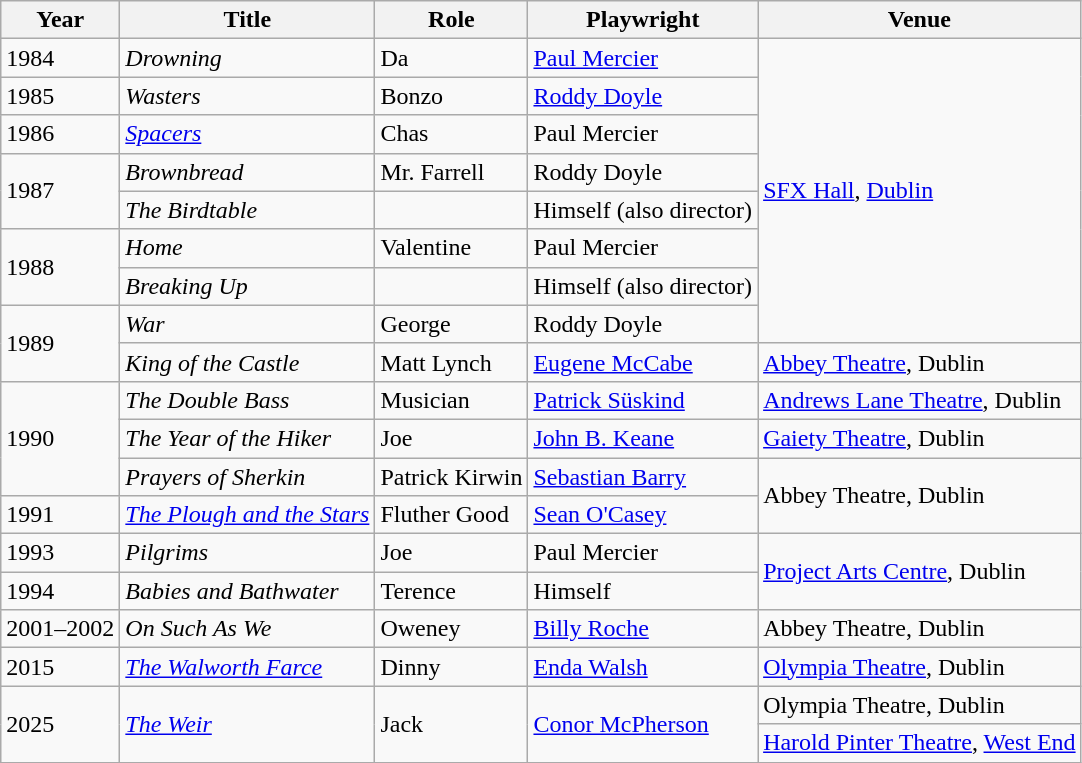<table class="wikitable sortable">
<tr>
<th>Year</th>
<th>Title</th>
<th>Role</th>
<th>Playwright</th>
<th>Venue</th>
</tr>
<tr>
<td>1984</td>
<td><em>Drowning</em></td>
<td>Da</td>
<td><a href='#'>Paul Mercier</a></td>
<td rowspan="8"><a href='#'>SFX Hall</a>, <a href='#'>Dublin</a></td>
</tr>
<tr>
<td>1985</td>
<td><em>Wasters</em></td>
<td>Bonzo</td>
<td><a href='#'>Roddy Doyle</a></td>
</tr>
<tr>
<td>1986</td>
<td><em><a href='#'>Spacers</a></em></td>
<td>Chas</td>
<td>Paul Mercier</td>
</tr>
<tr>
<td rowspan="2">1987</td>
<td><em>Brownbread</em></td>
<td>Mr. Farrell</td>
<td>Roddy Doyle</td>
</tr>
<tr>
<td><em>The Birdtable</em></td>
<td></td>
<td>Himself (also director)</td>
</tr>
<tr>
<td rowspan="2">1988</td>
<td><em>Home</em></td>
<td>Valentine</td>
<td>Paul Mercier</td>
</tr>
<tr>
<td><em>Breaking Up</em></td>
<td></td>
<td>Himself (also director)</td>
</tr>
<tr>
<td rowspan="2">1989</td>
<td><em>War</em></td>
<td>George</td>
<td>Roddy Doyle</td>
</tr>
<tr>
<td><em>King of the Castle</em></td>
<td>Matt Lynch</td>
<td><a href='#'>Eugene McCabe</a></td>
<td><a href='#'>Abbey Theatre</a>, Dublin</td>
</tr>
<tr>
<td rowspan="3">1990</td>
<td><em>The Double Bass</em></td>
<td>Musician</td>
<td><a href='#'>Patrick Süskind</a></td>
<td><a href='#'>Andrews Lane Theatre</a>, Dublin</td>
</tr>
<tr>
<td><em>The Year of the Hiker</em></td>
<td>Joe</td>
<td><a href='#'>John B. Keane</a></td>
<td><a href='#'>Gaiety Theatre</a>, Dublin</td>
</tr>
<tr>
<td><em>Prayers of Sherkin</em></td>
<td>Patrick Kirwin</td>
<td><a href='#'>Sebastian Barry</a></td>
<td rowspan="2">Abbey Theatre, Dublin</td>
</tr>
<tr>
<td>1991</td>
<td><em><a href='#'>The Plough and the Stars</a></em></td>
<td>Fluther Good</td>
<td><a href='#'>Sean O'Casey</a></td>
</tr>
<tr>
<td>1993</td>
<td><em>Pilgrims</em></td>
<td>Joe</td>
<td>Paul Mercier</td>
<td rowspan="2"><a href='#'>Project Arts Centre</a>, Dublin</td>
</tr>
<tr>
<td>1994</td>
<td><em>Babies and Bathwater</em></td>
<td>Terence</td>
<td>Himself</td>
</tr>
<tr>
<td>2001–2002</td>
<td><em>On Such As We</em></td>
<td>Oweney</td>
<td><a href='#'>Billy Roche</a></td>
<td>Abbey Theatre, Dublin</td>
</tr>
<tr>
<td>2015</td>
<td><em><a href='#'>The Walworth Farce</a></em></td>
<td>Dinny</td>
<td><a href='#'>Enda Walsh</a></td>
<td><a href='#'>Olympia Theatre</a>, Dublin</td>
</tr>
<tr>
<td rowspan="2">2025</td>
<td rowspan="2"><em><a href='#'>The Weir</a></em></td>
<td rowspan="2">Jack</td>
<td rowspan="2"><a href='#'>Conor McPherson</a></td>
<td>Olympia Theatre, Dublin</td>
</tr>
<tr>
<td><a href='#'>Harold Pinter Theatre</a>, <a href='#'>West End</a></td>
</tr>
</table>
